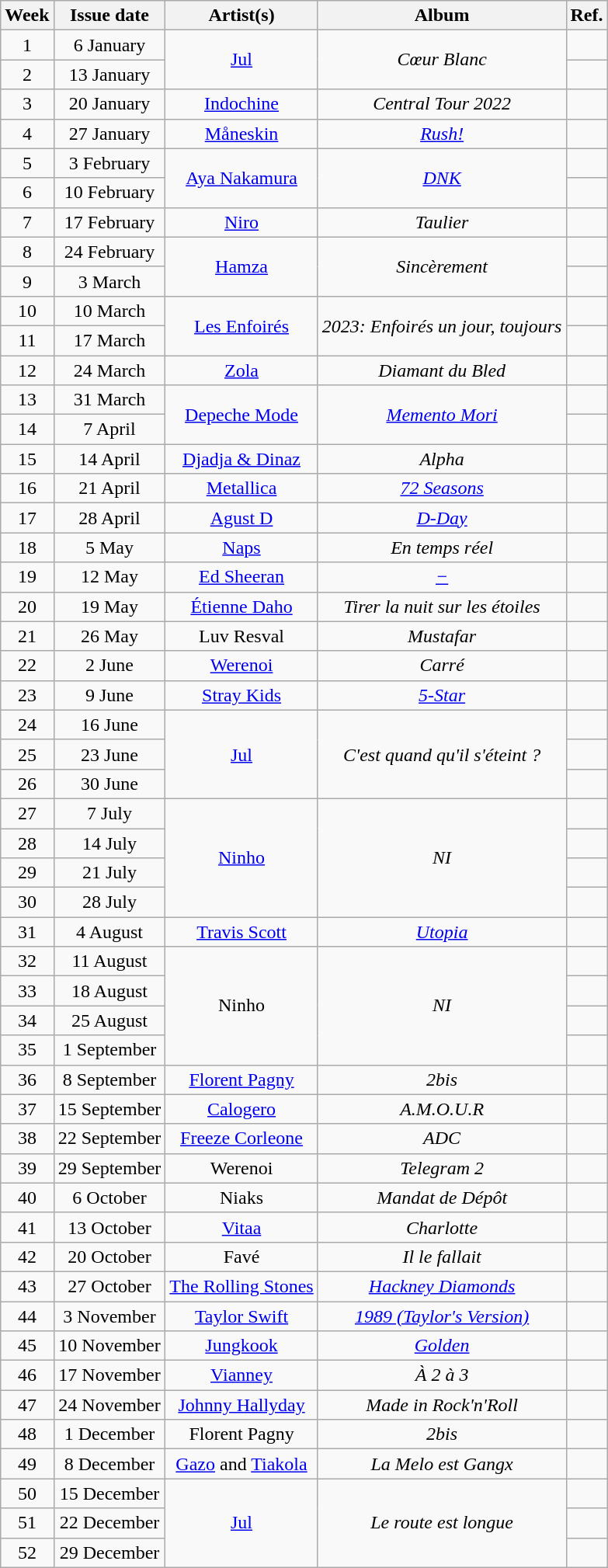<table class="wikitable" style="text-align:center;">
<tr>
<th>Week</th>
<th>Issue date</th>
<th>Artist(s)</th>
<th>Album</th>
<th>Ref.</th>
</tr>
<tr>
<td>1</td>
<td>6 January</td>
<td rowspan="2"><a href='#'>Jul</a></td>
<td rowspan="2"><em>Cœur Blanc</em></td>
<td></td>
</tr>
<tr>
<td>2</td>
<td>13 January</td>
<td></td>
</tr>
<tr>
<td>3</td>
<td>20 January</td>
<td><a href='#'>Indochine</a></td>
<td><em>Central Tour 2022</em></td>
<td></td>
</tr>
<tr>
<td>4</td>
<td>27 January</td>
<td><a href='#'>Måneskin</a></td>
<td><em><a href='#'>Rush!</a></em></td>
<td></td>
</tr>
<tr>
<td>5</td>
<td>3 February</td>
<td rowspan="2"><a href='#'>Aya Nakamura</a></td>
<td rowspan="2"><em><a href='#'>DNK</a></em></td>
<td></td>
</tr>
<tr>
<td>6</td>
<td>10 February</td>
<td></td>
</tr>
<tr>
<td>7</td>
<td>17 February</td>
<td><a href='#'>Niro</a></td>
<td><em>Taulier</em></td>
<td></td>
</tr>
<tr>
<td>8</td>
<td>24 February</td>
<td rowspan="2"><a href='#'>Hamza</a></td>
<td rowspan="2"><em>Sincèrement</em></td>
<td></td>
</tr>
<tr>
<td>9</td>
<td>3 March</td>
<td></td>
</tr>
<tr>
<td>10</td>
<td>10 March</td>
<td rowspan=2><a href='#'>Les Enfoirés</a></td>
<td rowspan=2><em>2023: Enfoirés un jour, toujours</em></td>
<td></td>
</tr>
<tr>
<td>11</td>
<td>17 March</td>
<td></td>
</tr>
<tr>
<td>12</td>
<td>24 March</td>
<td><a href='#'>Zola</a></td>
<td><em>Diamant du Bled</em></td>
<td></td>
</tr>
<tr>
<td>13</td>
<td>31 March</td>
<td rowspan="2"><a href='#'>Depeche Mode</a></td>
<td rowspan="2"><em><a href='#'>Memento Mori</a></em></td>
<td></td>
</tr>
<tr>
<td>14</td>
<td>7 April</td>
<td></td>
</tr>
<tr>
<td>15</td>
<td>14 April</td>
<td><a href='#'>Djadja & Dinaz</a></td>
<td><em>Alpha</em></td>
<td></td>
</tr>
<tr>
<td>16</td>
<td>21 April</td>
<td><a href='#'>Metallica</a></td>
<td><em><a href='#'>72 Seasons</a></em></td>
<td></td>
</tr>
<tr>
<td>17</td>
<td>28 April</td>
<td><a href='#'>Agust D</a></td>
<td><em><a href='#'>D-Day</a></em></td>
<td></td>
</tr>
<tr>
<td>18</td>
<td>5 May</td>
<td><a href='#'>Naps</a></td>
<td><em>En temps réel</em></td>
<td></td>
</tr>
<tr>
<td>19</td>
<td>12 May</td>
<td><a href='#'>Ed Sheeran</a></td>
<td><em><a href='#'>−</a></em></td>
<td></td>
</tr>
<tr>
<td>20</td>
<td>19 May</td>
<td><a href='#'>Étienne Daho</a></td>
<td><em>Tirer la nuit sur les étoiles</em></td>
<td></td>
</tr>
<tr>
<td>21</td>
<td>26 May</td>
<td>Luv Resval</td>
<td><em>Mustafar</em></td>
<td></td>
</tr>
<tr>
<td>22</td>
<td>2 June</td>
<td><a href='#'>Werenoi</a></td>
<td><em>Carré</em></td>
<td></td>
</tr>
<tr>
<td>23</td>
<td>9 June</td>
<td><a href='#'>Stray Kids</a></td>
<td><em><a href='#'>5-Star</a></em></td>
<td></td>
</tr>
<tr>
<td>24</td>
<td>16 June</td>
<td rowspan="3"><a href='#'>Jul</a></td>
<td rowspan="3"><em>C'est quand qu'il s'éteint ?</em></td>
<td></td>
</tr>
<tr>
<td>25</td>
<td>23 June</td>
<td></td>
</tr>
<tr>
<td>26</td>
<td>30 June</td>
<td></td>
</tr>
<tr>
<td>27</td>
<td>7 July</td>
<td rowspan=4><a href='#'>Ninho</a></td>
<td rowspan=4><em>NI</em></td>
<td></td>
</tr>
<tr>
<td>28</td>
<td>14 July</td>
<td></td>
</tr>
<tr>
<td>29</td>
<td>21 July</td>
<td></td>
</tr>
<tr>
<td>30</td>
<td>28 July</td>
<td></td>
</tr>
<tr>
<td>31</td>
<td>4 August</td>
<td><a href='#'>Travis Scott</a></td>
<td><em><a href='#'>Utopia</a></em></td>
<td></td>
</tr>
<tr>
<td>32</td>
<td>11 August</td>
<td rowspan="4">Ninho</td>
<td rowspan="4"><em>NI</em></td>
<td></td>
</tr>
<tr>
<td>33</td>
<td>18 August</td>
<td></td>
</tr>
<tr>
<td>34</td>
<td>25 August</td>
<td></td>
</tr>
<tr>
<td>35</td>
<td>1 September</td>
<td></td>
</tr>
<tr>
<td>36</td>
<td>8 September</td>
<td><a href='#'>Florent Pagny</a></td>
<td><em>2bis</em></td>
<td></td>
</tr>
<tr>
<td>37</td>
<td>15 September</td>
<td><a href='#'>Calogero</a></td>
<td><em>A.M.O.U.R</em></td>
<td></td>
</tr>
<tr>
<td>38</td>
<td>22 September</td>
<td><a href='#'>Freeze Corleone</a></td>
<td><em>ADC</em></td>
<td></td>
</tr>
<tr>
<td>39</td>
<td>29 September</td>
<td>Werenoi</td>
<td><em>Telegram 2</em></td>
<td></td>
</tr>
<tr>
<td>40</td>
<td>6 October</td>
<td>Niaks</td>
<td><em>Mandat de Dépôt</em></td>
<td></td>
</tr>
<tr>
<td>41</td>
<td>13 October</td>
<td><a href='#'>Vitaa</a></td>
<td><em>Charlotte</em></td>
<td></td>
</tr>
<tr>
<td>42</td>
<td>20 October</td>
<td>Favé</td>
<td><em>Il le fallait</em></td>
<td></td>
</tr>
<tr>
<td>43</td>
<td>27 October</td>
<td><a href='#'>The Rolling Stones</a></td>
<td><em><a href='#'>Hackney Diamonds</a></em></td>
<td></td>
</tr>
<tr>
<td>44</td>
<td>3 November</td>
<td><a href='#'>Taylor Swift</a></td>
<td><em><a href='#'>1989 (Taylor's Version)</a></em></td>
<td></td>
</tr>
<tr>
<td>45</td>
<td>10 November</td>
<td><a href='#'>Jungkook</a></td>
<td><em><a href='#'>Golden</a></em></td>
<td></td>
</tr>
<tr>
<td>46</td>
<td>17 November</td>
<td><a href='#'>Vianney</a></td>
<td><em>À 2 à 3</em></td>
<td></td>
</tr>
<tr>
<td>47</td>
<td>24 November</td>
<td><a href='#'>Johnny Hallyday</a></td>
<td><em>Made in Rock'n'Roll</em></td>
<td></td>
</tr>
<tr>
<td>48</td>
<td>1 December</td>
<td>Florent Pagny</td>
<td><em>2bis</em></td>
<td></td>
</tr>
<tr>
<td>49</td>
<td>8 December</td>
<td><a href='#'>Gazo</a> and <a href='#'>Tiakola</a></td>
<td><em>La Melo est Gangx</em></td>
<td></td>
</tr>
<tr>
<td>50</td>
<td>15 December</td>
<td rowspan="3"><a href='#'>Jul</a></td>
<td rowspan="3"><em>Le route est longue</em></td>
<td></td>
</tr>
<tr>
<td>51</td>
<td>22 December</td>
<td></td>
</tr>
<tr>
<td>52</td>
<td>29 December</td>
<td></td>
</tr>
</table>
